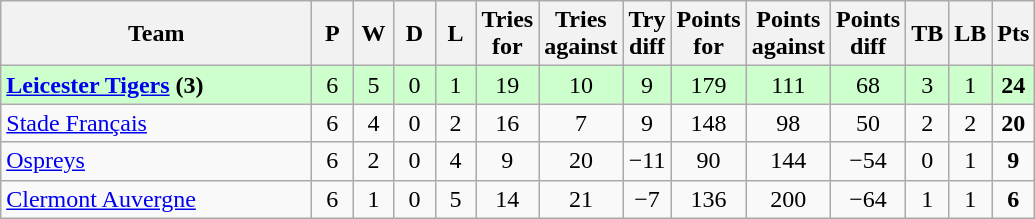<table class="wikitable" style="text-align: center;">
<tr>
<th width="200">Team</th>
<th width="20">P</th>
<th width="20">W</th>
<th width="20">D</th>
<th width="20">L</th>
<th width="20">Tries for</th>
<th width="20">Tries against</th>
<th width="20">Try diff</th>
<th width="20">Points for</th>
<th width="20">Points against</th>
<th width="25">Points diff</th>
<th width="20">TB</th>
<th width="20">LB</th>
<th width="20">Pts</th>
</tr>
<tr bgcolor=#ccffcc>
<td align=left> <strong><a href='#'>Leicester Tigers</a> (3)</strong></td>
<td>6</td>
<td>5</td>
<td>0</td>
<td>1</td>
<td>19</td>
<td>10</td>
<td>9</td>
<td>179</td>
<td>111</td>
<td>68</td>
<td>3</td>
<td>1</td>
<td><strong>24</strong></td>
</tr>
<tr>
<td align=left> <a href='#'>Stade Français</a></td>
<td>6</td>
<td>4</td>
<td>0</td>
<td>2</td>
<td>16</td>
<td>7</td>
<td>9</td>
<td>148</td>
<td>98</td>
<td>50</td>
<td>2</td>
<td>2</td>
<td><strong>20</strong></td>
</tr>
<tr>
<td align=left> <a href='#'>Ospreys</a></td>
<td>6</td>
<td>2</td>
<td>0</td>
<td>4</td>
<td>9</td>
<td>20</td>
<td>−11</td>
<td>90</td>
<td>144</td>
<td>−54</td>
<td>0</td>
<td>1</td>
<td><strong>9</strong></td>
</tr>
<tr>
<td align=left> <a href='#'>Clermont Auvergne</a></td>
<td>6</td>
<td>1</td>
<td>0</td>
<td>5</td>
<td>14</td>
<td>21</td>
<td>−7</td>
<td>136</td>
<td>200</td>
<td>−64</td>
<td>1</td>
<td>1</td>
<td><strong>6</strong></td>
</tr>
</table>
